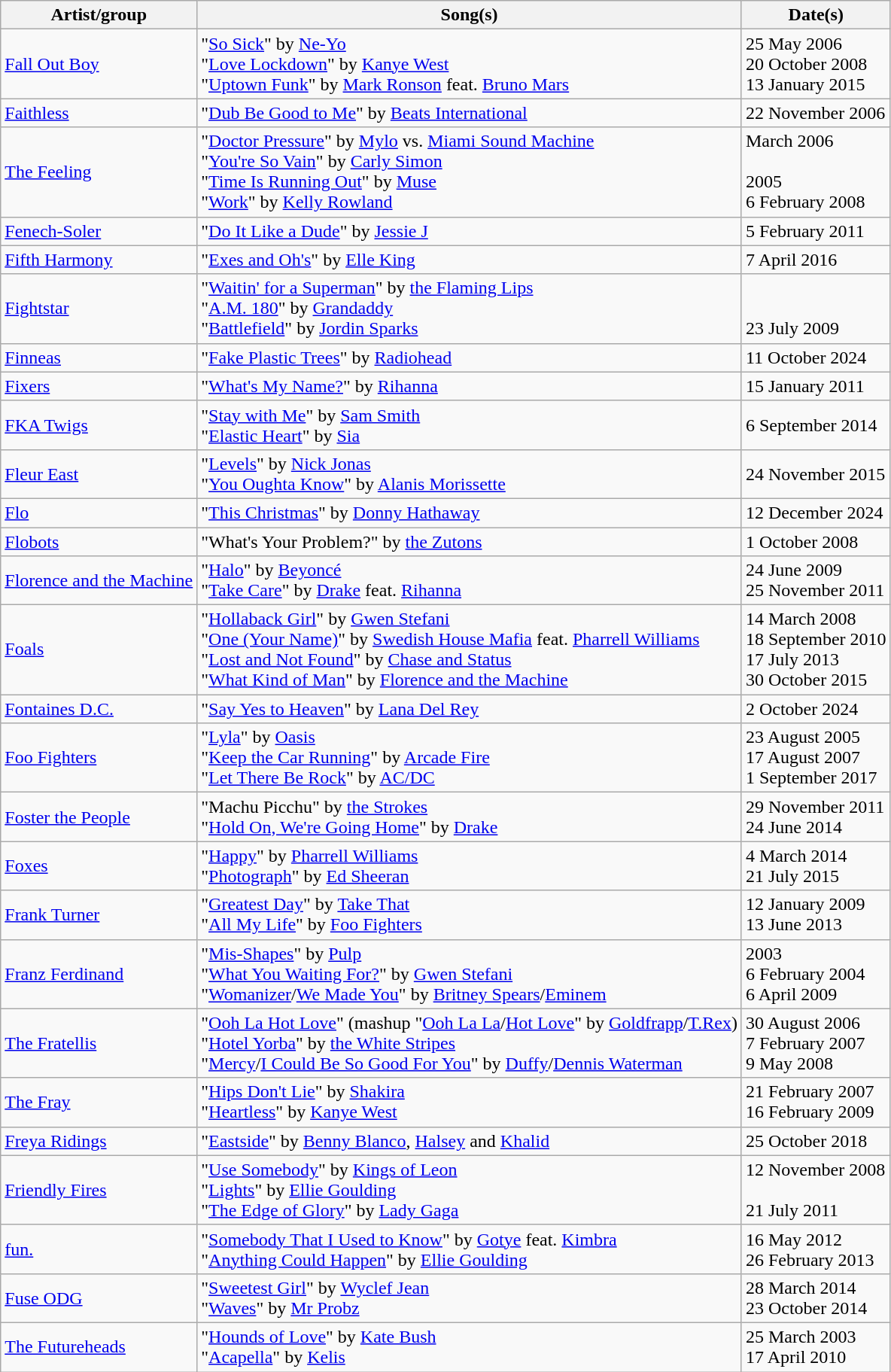<table class="wikitable">
<tr>
<th>Artist/group</th>
<th>Song(s)</th>
<th>Date(s)</th>
</tr>
<tr>
<td><a href='#'>Fall Out Boy</a></td>
<td>"<a href='#'>So Sick</a>" by <a href='#'>Ne-Yo</a><br>"<a href='#'>Love Lockdown</a>" by <a href='#'>Kanye West</a><br>"<a href='#'>Uptown Funk</a>" by <a href='#'>Mark Ronson</a> feat. <a href='#'>Bruno Mars</a></td>
<td>25 May 2006<br>20 October 2008<br>13 January 2015</td>
</tr>
<tr>
<td><a href='#'>Faithless</a></td>
<td>"<a href='#'>Dub Be Good to Me</a>" by <a href='#'>Beats International</a></td>
<td>22 November 2006</td>
</tr>
<tr>
<td><a href='#'>The Feeling</a></td>
<td>"<a href='#'>Doctor Pressure</a>" by <a href='#'>Mylo</a> vs. <a href='#'>Miami Sound Machine</a><br>"<a href='#'>You're So Vain</a>" by <a href='#'>Carly Simon</a><br>"<a href='#'>Time Is Running Out</a>" by <a href='#'>Muse</a><br>"<a href='#'>Work</a>" by <a href='#'>Kelly Rowland</a></td>
<td>March 2006<br><br>2005<br>6 February 2008</td>
</tr>
<tr>
<td><a href='#'>Fenech-Soler</a></td>
<td>"<a href='#'>Do It Like a Dude</a>" by <a href='#'>Jessie J</a></td>
<td>5 February 2011</td>
</tr>
<tr>
<td><a href='#'>Fifth Harmony</a></td>
<td>"<a href='#'>Exes and Oh's</a>" by <a href='#'>Elle King</a></td>
<td>7 April 2016</td>
</tr>
<tr>
<td><a href='#'>Fightstar</a></td>
<td>"<a href='#'>Waitin' for a Superman</a>" by <a href='#'>the Flaming Lips</a><br>"<a href='#'>A.M. 180</a>" by <a href='#'>Grandaddy</a><br>"<a href='#'>Battlefield</a>" by <a href='#'>Jordin Sparks</a></td>
<td><br><br>23 July 2009</td>
</tr>
<tr>
<td><a href='#'>Finneas</a></td>
<td>"<a href='#'>Fake Plastic Trees</a>" by <a href='#'>Radiohead</a></td>
<td>11 October 2024</td>
</tr>
<tr>
<td><a href='#'>Fixers</a></td>
<td>"<a href='#'>What's My Name?</a>" by <a href='#'>Rihanna</a></td>
<td>15 January 2011</td>
</tr>
<tr>
<td><a href='#'>FKA Twigs</a></td>
<td>"<a href='#'>Stay with Me</a>" by <a href='#'>Sam Smith</a><br>"<a href='#'>Elastic Heart</a>" by <a href='#'>Sia</a></td>
<td>6 September 2014</td>
</tr>
<tr>
<td><a href='#'>Fleur East</a></td>
<td>"<a href='#'>Levels</a>" by <a href='#'>Nick Jonas</a><br>"<a href='#'>You Oughta Know</a>" by <a href='#'>Alanis Morissette</a></td>
<td>24 November 2015</td>
</tr>
<tr>
<td><a href='#'>Flo</a></td>
<td>"<a href='#'>This Christmas</a>" by <a href='#'>Donny Hathaway</a></td>
<td>12 December 2024</td>
</tr>
<tr>
<td><a href='#'>Flobots</a></td>
<td>"What's Your Problem?" by <a href='#'>the Zutons</a></td>
<td>1 October 2008</td>
</tr>
<tr>
<td><a href='#'>Florence and the Machine</a></td>
<td>"<a href='#'>Halo</a>" by <a href='#'>Beyoncé</a><br>"<a href='#'>Take Care</a>" by <a href='#'>Drake</a> feat. <a href='#'>Rihanna</a></td>
<td>24 June 2009<br>25 November 2011</td>
</tr>
<tr>
<td><a href='#'>Foals</a></td>
<td>"<a href='#'>Hollaback Girl</a>" by <a href='#'>Gwen Stefani</a><br>"<a href='#'>One (Your Name)</a>" by <a href='#'>Swedish House Mafia</a> feat. <a href='#'>Pharrell Williams</a><br>"<a href='#'>Lost and Not Found</a>" by <a href='#'>Chase and Status</a><br>"<a href='#'>What Kind of Man</a>" by <a href='#'>Florence and the Machine</a></td>
<td>14 March 2008<br>18 September 2010<br>17 July 2013<br>30 October 2015</td>
</tr>
<tr>
<td><a href='#'>Fontaines D.C.</a></td>
<td>"<a href='#'>Say Yes to Heaven</a>" by <a href='#'>Lana Del Rey</a></td>
<td>2 October 2024</td>
</tr>
<tr>
<td><a href='#'>Foo Fighters</a></td>
<td>"<a href='#'>Lyla</a>" by <a href='#'>Oasis</a><br>"<a href='#'>Keep the Car Running</a>" by <a href='#'>Arcade Fire</a><br>"<a href='#'>Let There Be Rock</a>" by <a href='#'>AC/DC</a></td>
<td>23 August 2005<br>17 August 2007<br>1 September 2017</td>
</tr>
<tr>
<td><a href='#'>Foster the People</a></td>
<td>"Machu Picchu" by <a href='#'>the Strokes</a><br>"<a href='#'>Hold On, We're Going Home</a>" by <a href='#'>Drake</a></td>
<td>29 November 2011<br>24 June 2014</td>
</tr>
<tr>
<td><a href='#'>Foxes</a></td>
<td>"<a href='#'>Happy</a>" by <a href='#'>Pharrell Williams</a><br>"<a href='#'>Photograph</a>" by <a href='#'>Ed Sheeran</a></td>
<td>4 March 2014<br>21 July 2015</td>
</tr>
<tr>
<td><a href='#'>Frank Turner</a></td>
<td>"<a href='#'>Greatest Day</a>" by <a href='#'>Take That</a><br>"<a href='#'>All My Life</a>" by <a href='#'>Foo Fighters</a></td>
<td>12 January 2009<br>13 June 2013</td>
</tr>
<tr>
<td><a href='#'>Franz Ferdinand</a></td>
<td>"<a href='#'>Mis-Shapes</a>" by <a href='#'>Pulp</a><br>"<a href='#'>What You Waiting For?</a>" by <a href='#'>Gwen Stefani</a><br>"<a href='#'>Womanizer</a>/<a href='#'>We Made You</a>" by <a href='#'>Britney Spears</a>/<a href='#'>Eminem</a></td>
<td>2003<br>6 February 2004<br>6 April 2009</td>
</tr>
<tr>
<td><a href='#'>The Fratellis</a></td>
<td>"<a href='#'>Ooh La Hot Love</a>" (mashup "<a href='#'>Ooh La La</a>/<a href='#'>Hot Love</a>" by <a href='#'>Goldfrapp</a>/<a href='#'>T.Rex</a>)<br>"<a href='#'>Hotel Yorba</a>" by <a href='#'>the White Stripes</a><br>"<a href='#'>Mercy</a>/<a href='#'>I Could Be So Good For You</a>" by <a href='#'>Duffy</a>/<a href='#'>Dennis Waterman</a></td>
<td>30 August 2006<br>7 February 2007<br>9 May 2008</td>
</tr>
<tr>
<td><a href='#'>The Fray</a></td>
<td>"<a href='#'>Hips Don't Lie</a>" by <a href='#'>Shakira</a><br> "<a href='#'>Heartless</a>" by <a href='#'>Kanye West</a></td>
<td>21 February 2007<br>16 February 2009</td>
</tr>
<tr>
<td><a href='#'>Freya Ridings</a></td>
<td>"<a href='#'>Eastside</a>" by <a href='#'>Benny Blanco</a>, <a href='#'>Halsey</a> and <a href='#'>Khalid</a></td>
<td>25 October 2018</td>
</tr>
<tr>
<td><a href='#'>Friendly Fires</a></td>
<td>"<a href='#'>Use Somebody</a>" by <a href='#'>Kings of Leon</a><br>"<a href='#'>Lights</a>" by <a href='#'>Ellie Goulding</a> <br>"<a href='#'>The Edge of Glory</a>" by <a href='#'>Lady Gaga</a></td>
<td>12 November 2008<br><br>21 July 2011</td>
</tr>
<tr>
<td><a href='#'>fun.</a></td>
<td>"<a href='#'>Somebody That I Used to Know</a>" by <a href='#'>Gotye</a> feat. <a href='#'>Kimbra</a><br>"<a href='#'>Anything Could Happen</a>" by <a href='#'>Ellie Goulding</a></td>
<td>16 May 2012<br>26 February 2013</td>
</tr>
<tr>
<td><a href='#'>Fuse ODG</a></td>
<td>"<a href='#'>Sweetest Girl</a>" by <a href='#'>Wyclef Jean</a><br>"<a href='#'>Waves</a>" by <a href='#'>Mr Probz</a></td>
<td>28 March 2014<br>23 October 2014</td>
</tr>
<tr>
<td><a href='#'>The Futureheads</a></td>
<td>"<a href='#'>Hounds of Love</a>" by <a href='#'>Kate Bush</a><br>"<a href='#'>Acapella</a>" by <a href='#'>Kelis</a></td>
<td>25 March 2003<br>17 April 2010</td>
</tr>
</table>
